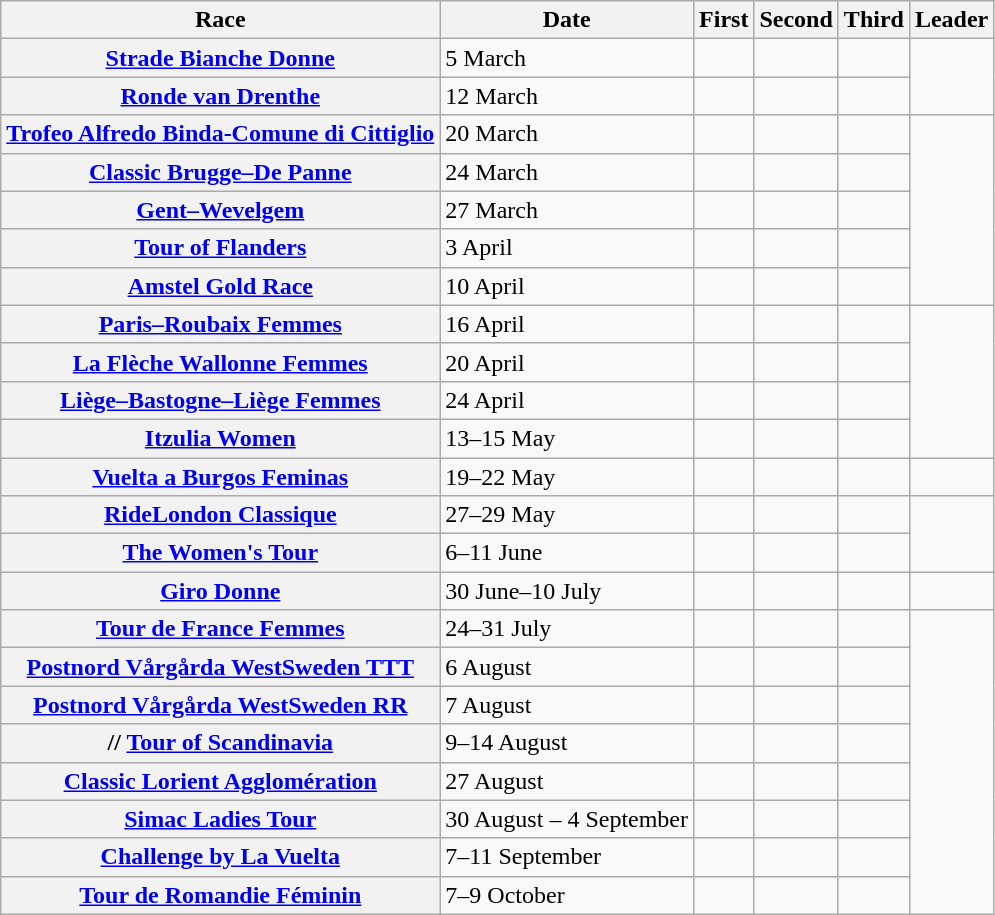<table class="wikitable plainrowheaders">
<tr>
<th scope=col>Race</th>
<th scope=col>Date</th>
<th scope=col>First</th>
<th scope=col>Second</th>
<th scope=col>Third</th>
<th scope=col> Leader</th>
</tr>
<tr>
<th scope=row> <a href='#'>Strade Bianche Donne</a></th>
<td>5 March</td>
<td></td>
<td></td>
<td></td>
<td rowspan=2></td>
</tr>
<tr>
<th scope=row> <a href='#'>Ronde van Drenthe</a></th>
<td>12 March</td>
<td></td>
<td></td>
<td></td>
</tr>
<tr>
<th scope=row> <a href='#'>Trofeo Alfredo Binda-Comune di Cittiglio</a></th>
<td>20 March</td>
<td></td>
<td></td>
<td></td>
<td rowspan=5></td>
</tr>
<tr>
<th scope=row> <a href='#'>Classic Brugge–De Panne</a></th>
<td>24 March</td>
<td></td>
<td></td>
<td></td>
</tr>
<tr>
<th scope=row> <a href='#'>Gent–Wevelgem</a></th>
<td>27 March</td>
<td></td>
<td></td>
<td></td>
</tr>
<tr>
<th scope=row> <a href='#'>Tour of Flanders</a></th>
<td>3 April</td>
<td></td>
<td></td>
<td></td>
</tr>
<tr>
<th scope=row> <a href='#'>Amstel Gold Race</a></th>
<td>10 April</td>
<td></td>
<td></td>
<td></td>
</tr>
<tr>
<th scope=row> <a href='#'>Paris–Roubaix Femmes</a></th>
<td>16 April</td>
<td></td>
<td></td>
<td></td>
<td rowspan=4></td>
</tr>
<tr>
<th scope=row> <a href='#'>La Flèche Wallonne Femmes</a></th>
<td>20 April</td>
<td></td>
<td></td>
<td></td>
</tr>
<tr>
<th scope=row> <a href='#'>Liège–Bastogne–Liège Femmes</a></th>
<td>24 April</td>
<td></td>
<td></td>
<td></td>
</tr>
<tr>
<th scope=row> <a href='#'>Itzulia Women</a></th>
<td>13–15 May</td>
<td></td>
<td></td>
<td></td>
</tr>
<tr>
<th scope=row> <a href='#'>Vuelta a Burgos Feminas</a></th>
<td>19–22 May</td>
<td></td>
<td></td>
<td></td>
<td></td>
</tr>
<tr>
<th scope=row> <a href='#'>RideLondon Classique</a></th>
<td>27–29 May</td>
<td></td>
<td></td>
<td></td>
<td rowspan=2></td>
</tr>
<tr>
<th scope=row> <a href='#'>The Women's Tour</a></th>
<td>6–11 June</td>
<td></td>
<td></td>
<td></td>
</tr>
<tr>
<th scope=row> <a href='#'>Giro Donne</a></th>
<td>30 June–10 July</td>
<td></td>
<td></td>
<td></td>
<td></td>
</tr>
<tr>
<th scope=row> <a href='#'>Tour de France Femmes</a></th>
<td>24–31 July</td>
<td></td>
<td></td>
<td></td>
<td rowspan=8></td>
</tr>
<tr>
<th scope=row> <a href='#'>Postnord Vårgårda WestSweden TTT</a></th>
<td>6 August</td>
<td></td>
<td></td>
<td></td>
</tr>
<tr>
<th scope=row> <a href='#'>Postnord Vårgårda WestSweden RR</a></th>
<td>7 August</td>
<td></td>
<td></td>
<td></td>
</tr>
<tr>
<th scope=row>// <a href='#'>Tour of Scandinavia</a></th>
<td>9–14 August</td>
<td></td>
<td></td>
<td></td>
</tr>
<tr>
<th scope=row> <a href='#'>Classic Lorient Agglomération</a></th>
<td>27 August</td>
<td></td>
<td></td>
<td></td>
</tr>
<tr>
<th scope=row> <a href='#'>Simac Ladies Tour</a></th>
<td>30 August – 4 September</td>
<td></td>
<td></td>
<td></td>
</tr>
<tr>
<th scope=row> <a href='#'>Challenge by La Vuelta</a></th>
<td>7–11 September</td>
<td></td>
<td></td>
<td></td>
</tr>
<tr>
<th scope=row> <a href='#'>Tour de Romandie Féminin</a></th>
<td>7–9 October</td>
<td></td>
<td></td>
<td></td>
</tr>
</table>
